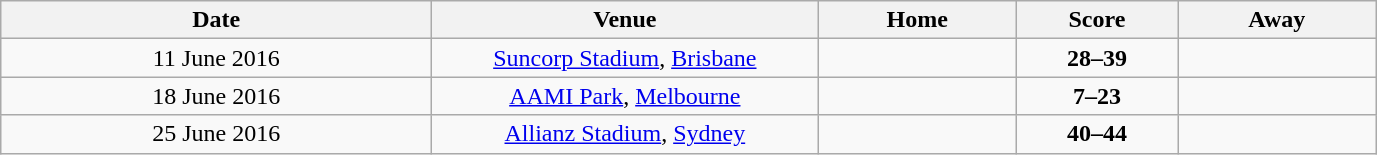<table class="wikitable" style="text-align:center">
<tr>
<th style="width:280px">Date</th>
<th style="width:250px">Venue</th>
<th style="width:125px">Home</th>
<th style="width:100px">Score</th>
<th style="width:125px">Away</th>
</tr>
<tr>
<td>11 June 2016</td>
<td><a href='#'>Suncorp Stadium</a>, <a href='#'>Brisbane</a></td>
<td></td>
<td><strong>28–39</strong></td>
<td></td>
</tr>
<tr>
<td>18 June 2016</td>
<td><a href='#'>AAMI Park</a>, <a href='#'>Melbourne</a></td>
<td></td>
<td><strong>7–23</strong></td>
<td></td>
</tr>
<tr>
<td>25 June 2016</td>
<td><a href='#'>Allianz Stadium</a>, <a href='#'>Sydney</a></td>
<td></td>
<td><strong>40–44</strong></td>
<td></td>
</tr>
</table>
